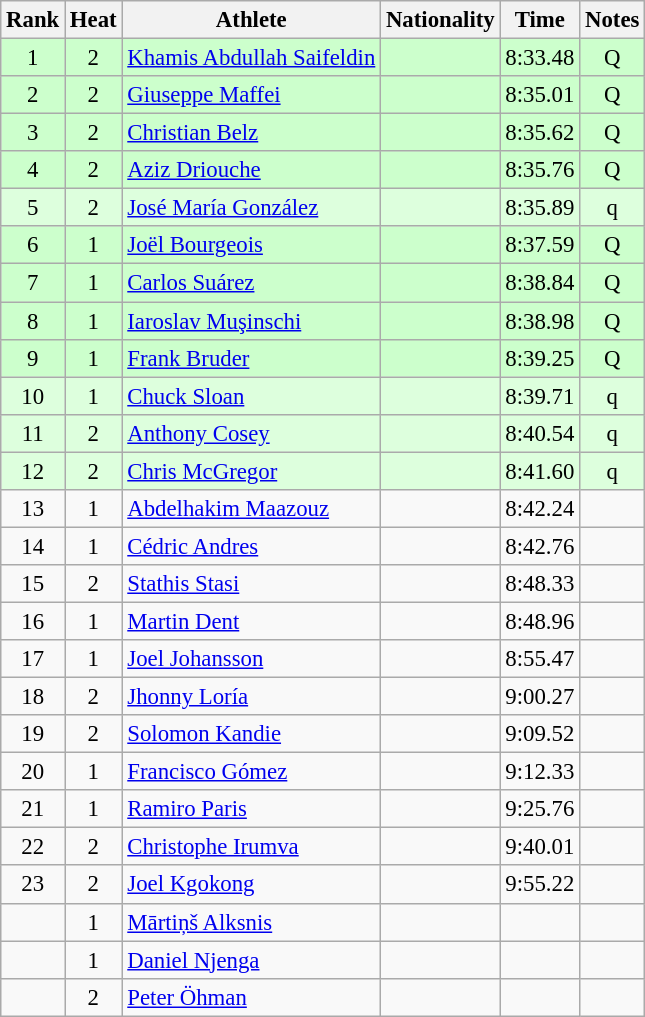<table class="wikitable sortable" style="text-align:center;font-size:95%">
<tr>
<th>Rank</th>
<th>Heat</th>
<th>Athlete</th>
<th>Nationality</th>
<th>Time</th>
<th>Notes</th>
</tr>
<tr bgcolor=ccffcc>
<td>1</td>
<td>2</td>
<td align="left"><a href='#'>Khamis Abdullah Saifeldin</a></td>
<td align=left></td>
<td>8:33.48</td>
<td>Q</td>
</tr>
<tr bgcolor=ccffcc>
<td>2</td>
<td>2</td>
<td align="left"><a href='#'>Giuseppe Maffei</a></td>
<td align=left></td>
<td>8:35.01</td>
<td>Q</td>
</tr>
<tr bgcolor=ccffcc>
<td>3</td>
<td>2</td>
<td align="left"><a href='#'>Christian Belz</a></td>
<td align=left></td>
<td>8:35.62</td>
<td>Q</td>
</tr>
<tr bgcolor=ccffcc>
<td>4</td>
<td>2</td>
<td align="left"><a href='#'>Aziz Driouche</a></td>
<td align=left></td>
<td>8:35.76</td>
<td>Q</td>
</tr>
<tr bgcolor=ddffdd>
<td>5</td>
<td>2</td>
<td align="left"><a href='#'>José María González</a></td>
<td align=left></td>
<td>8:35.89</td>
<td>q</td>
</tr>
<tr bgcolor=ccffcc>
<td>6</td>
<td>1</td>
<td align="left"><a href='#'>Joël Bourgeois</a></td>
<td align=left></td>
<td>8:37.59</td>
<td>Q</td>
</tr>
<tr bgcolor=ccffcc>
<td>7</td>
<td>1</td>
<td align="left"><a href='#'>Carlos Suárez</a></td>
<td align=left></td>
<td>8:38.84</td>
<td>Q</td>
</tr>
<tr bgcolor=ccffcc>
<td>8</td>
<td>1</td>
<td align="left"><a href='#'>Iaroslav Muşinschi</a></td>
<td align=left></td>
<td>8:38.98</td>
<td>Q</td>
</tr>
<tr bgcolor=ccffcc>
<td>9</td>
<td>1</td>
<td align="left"><a href='#'>Frank Bruder</a></td>
<td align=left></td>
<td>8:39.25</td>
<td>Q</td>
</tr>
<tr bgcolor=ddffdd>
<td>10</td>
<td>1</td>
<td align="left"><a href='#'>Chuck Sloan</a></td>
<td align=left></td>
<td>8:39.71</td>
<td>q</td>
</tr>
<tr bgcolor=ddffdd>
<td>11</td>
<td>2</td>
<td align="left"><a href='#'>Anthony Cosey</a></td>
<td align=left></td>
<td>8:40.54</td>
<td>q</td>
</tr>
<tr bgcolor=ddffdd>
<td>12</td>
<td>2</td>
<td align="left"><a href='#'>Chris McGregor</a></td>
<td align=left></td>
<td>8:41.60</td>
<td>q</td>
</tr>
<tr>
<td>13</td>
<td>1</td>
<td align="left"><a href='#'>Abdelhakim Maazouz</a></td>
<td align=left></td>
<td>8:42.24</td>
<td></td>
</tr>
<tr>
<td>14</td>
<td>1</td>
<td align="left"><a href='#'>Cédric Andres</a></td>
<td align=left></td>
<td>8:42.76</td>
<td></td>
</tr>
<tr>
<td>15</td>
<td>2</td>
<td align="left"><a href='#'>Stathis Stasi</a></td>
<td align=left></td>
<td>8:48.33</td>
<td></td>
</tr>
<tr>
<td>16</td>
<td>1</td>
<td align="left"><a href='#'>Martin Dent</a></td>
<td align=left></td>
<td>8:48.96</td>
<td></td>
</tr>
<tr>
<td>17</td>
<td>1</td>
<td align="left"><a href='#'>Joel Johansson</a></td>
<td align=left></td>
<td>8:55.47</td>
<td></td>
</tr>
<tr>
<td>18</td>
<td>2</td>
<td align="left"><a href='#'>Jhonny Loría</a></td>
<td align=left></td>
<td>9:00.27</td>
<td></td>
</tr>
<tr>
<td>19</td>
<td>2</td>
<td align="left"><a href='#'>Solomon Kandie</a></td>
<td align=left></td>
<td>9:09.52</td>
<td></td>
</tr>
<tr>
<td>20</td>
<td>1</td>
<td align="left"><a href='#'>Francisco Gómez</a></td>
<td align=left></td>
<td>9:12.33</td>
<td></td>
</tr>
<tr>
<td>21</td>
<td>1</td>
<td align="left"><a href='#'>Ramiro Paris</a></td>
<td align=left></td>
<td>9:25.76</td>
<td></td>
</tr>
<tr>
<td>22</td>
<td>2</td>
<td align="left"><a href='#'>Christophe Irumva</a></td>
<td align=left></td>
<td>9:40.01</td>
<td></td>
</tr>
<tr>
<td>23</td>
<td>2</td>
<td align="left"><a href='#'>Joel Kgokong</a></td>
<td align=left></td>
<td>9:55.22</td>
<td></td>
</tr>
<tr>
<td></td>
<td>1</td>
<td align="left"><a href='#'>Mārtiņš Alksnis</a></td>
<td align=left></td>
<td></td>
<td></td>
</tr>
<tr>
<td></td>
<td>1</td>
<td align="left"><a href='#'>Daniel Njenga</a></td>
<td align=left></td>
<td></td>
<td></td>
</tr>
<tr>
<td></td>
<td>2</td>
<td align="left"><a href='#'>Peter Öhman</a></td>
<td align=left></td>
<td></td>
<td></td>
</tr>
</table>
